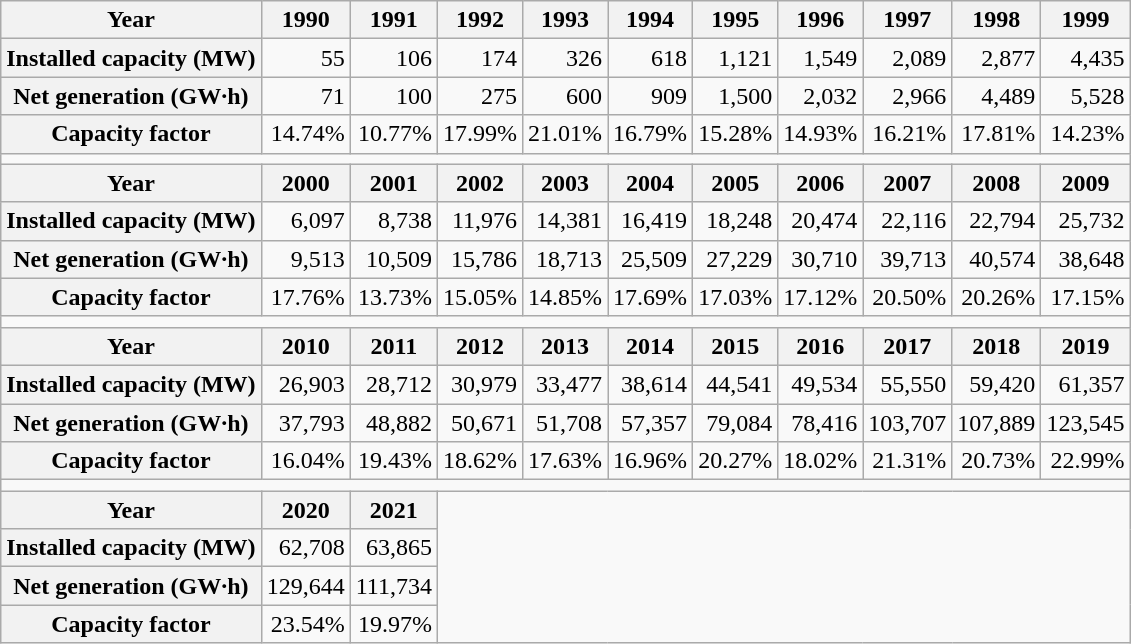<table class="wikitable" style="text-align:right; margin:left">
<tr>
<th>Year</th>
<th>1990</th>
<th>1991</th>
<th>1992</th>
<th>1993</th>
<th>1994</th>
<th>1995</th>
<th>1996</th>
<th>1997</th>
<th>1998</th>
<th>1999</th>
</tr>
<tr>
<th>Installed capacity (MW)</th>
<td>55</td>
<td>106</td>
<td>174</td>
<td>326</td>
<td>618</td>
<td>1,121</td>
<td>1,549</td>
<td>2,089</td>
<td>2,877</td>
<td>4,435</td>
</tr>
<tr>
<th>Net generation (GW·h)</th>
<td>71</td>
<td>100</td>
<td>275</td>
<td>600</td>
<td>909</td>
<td>1,500</td>
<td>2,032</td>
<td>2,966</td>
<td>4,489</td>
<td>5,528</td>
</tr>
<tr>
<th>Capacity factor</th>
<td>14.74%</td>
<td>10.77%</td>
<td>17.99%</td>
<td>21.01%</td>
<td>16.79%</td>
<td>15.28%</td>
<td>14.93%</td>
<td>16.21%</td>
<td>17.81%</td>
<td>14.23%</td>
</tr>
<tr>
<td colspan="11"></td>
</tr>
<tr>
<th>Year</th>
<th>2000</th>
<th>2001</th>
<th>2002</th>
<th>2003</th>
<th>2004</th>
<th>2005</th>
<th>2006</th>
<th>2007</th>
<th>2008</th>
<th>2009</th>
</tr>
<tr>
<th>Installed capacity (MW)</th>
<td>6,097</td>
<td>8,738</td>
<td>11,976</td>
<td>14,381</td>
<td>16,419</td>
<td>18,248</td>
<td>20,474</td>
<td>22,116</td>
<td>22,794</td>
<td>25,732</td>
</tr>
<tr>
<th>Net generation (GW·h)</th>
<td>9,513</td>
<td>10,509</td>
<td>15,786</td>
<td>18,713</td>
<td>25,509</td>
<td>27,229</td>
<td>30,710</td>
<td>39,713</td>
<td>40,574</td>
<td>38,648</td>
</tr>
<tr>
<th>Capacity factor</th>
<td>17.76%</td>
<td>13.73%</td>
<td>15.05%</td>
<td>14.85%</td>
<td>17.69%</td>
<td>17.03%</td>
<td>17.12%</td>
<td>20.50%</td>
<td>20.26%</td>
<td>17.15%</td>
</tr>
<tr>
<td colspan="11"></td>
</tr>
<tr>
<th>Year</th>
<th>2010</th>
<th>2011</th>
<th>2012</th>
<th>2013</th>
<th>2014</th>
<th>2015</th>
<th>2016</th>
<th>2017</th>
<th>2018</th>
<th>2019</th>
</tr>
<tr>
<th>Installed capacity (MW)</th>
<td>26,903</td>
<td>28,712</td>
<td>30,979</td>
<td>33,477</td>
<td>38,614</td>
<td>44,541</td>
<td>49,534</td>
<td>55,550</td>
<td>59,420</td>
<td>61,357</td>
</tr>
<tr>
<th>Net generation (GW·h)</th>
<td>37,793</td>
<td>48,882</td>
<td>50,671</td>
<td>51,708</td>
<td>57,357</td>
<td>79,084</td>
<td>78,416</td>
<td>103,707</td>
<td>107,889</td>
<td>123,545</td>
</tr>
<tr>
<th>Capacity factor</th>
<td>16.04%</td>
<td>19.43%</td>
<td>18.62%</td>
<td>17.63%</td>
<td>16.96%</td>
<td>20.27%</td>
<td>18.02%</td>
<td>21.31%</td>
<td>20.73%</td>
<td>22.99%</td>
</tr>
<tr>
<td colspan="11"></td>
</tr>
<tr>
<th>Year</th>
<th>2020</th>
<th>2021</th>
</tr>
<tr>
<th>Installed capacity (MW)</th>
<td>62,708</td>
<td>63,865</td>
</tr>
<tr>
<th>Net generation (GW·h)</th>
<td>129,644</td>
<td>111,734</td>
</tr>
<tr>
<th>Capacity factor</th>
<td>23.54%</td>
<td>19.97%</td>
</tr>
</table>
